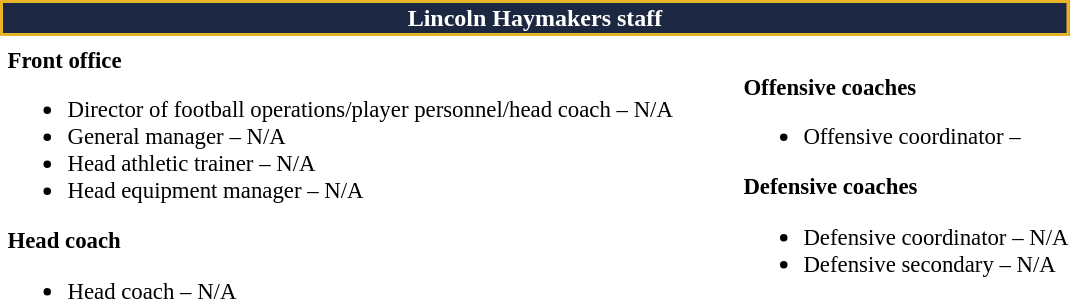<table class="toccolours" style="text-align: left;">
<tr>
<th colspan="7" style="background:#1c2841; color:white; text-align: center; border:2px solid #E6B426;"><strong>Lincoln Haymakers staff</strong></th>
</tr>
<tr>
<td colspan=7 align="right"></td>
</tr>
<tr>
<td valign="top"></td>
<td style="font-size: 95%;" valign="top"><strong>Front office</strong><br><ul><li>Director of football operations/player personnel/head coach – N/A</li><li>General manager – N/A</li><li>Head athletic trainer – N/A</li><li>Head equipment manager – N/A</li></ul><strong>Head coach</strong><ul><li>Head coach – N/A</li></ul></td>
<td width="35"> </td>
<td valign="top"></td>
<td style="font-size: 95%;" valign="top"><br><strong>Offensive coaches</strong><ul><li>Offensive coordinator –</li></ul><strong>Defensive coaches</strong><ul><li>Defensive coordinator – N/A</li><li>Defensive secondary – N/A</li></ul></td>
</tr>
</table>
